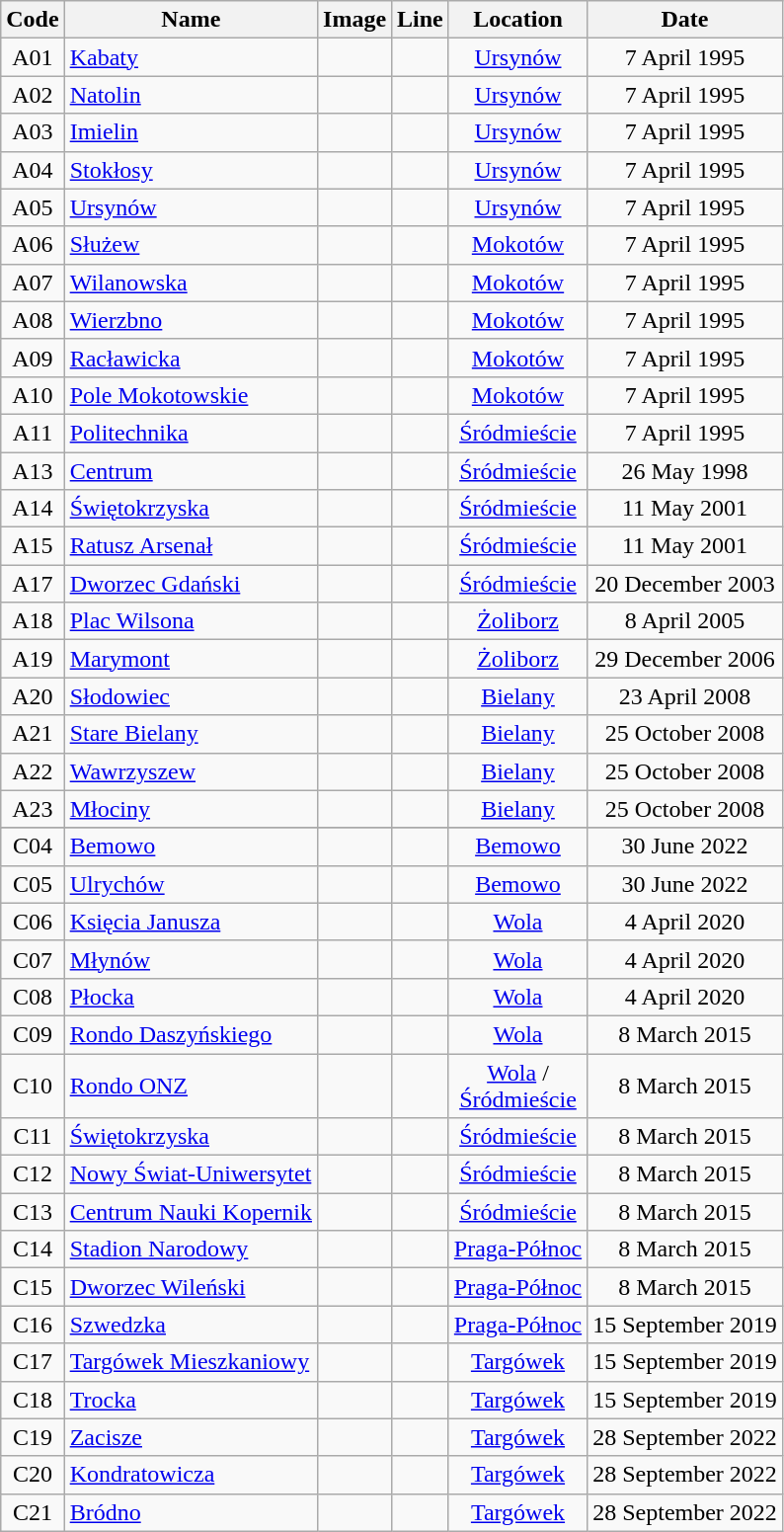<table class="wikitable sortable" style="text-align:center">
<tr>
<th>Code</th>
<th>Name</th>
<th>Image</th>
<th>Line</th>
<th>Location</th>
<th>Date</th>
</tr>
<tr>
<td>A01</td>
<td align=left><a href='#'>Kabaty</a></td>
<td></td>
<td></td>
<td><a href='#'>Ursynów</a></td>
<td>7 April 1995</td>
</tr>
<tr>
<td>A02</td>
<td align=left><a href='#'>Natolin</a></td>
<td></td>
<td></td>
<td><a href='#'>Ursynów</a></td>
<td>7 April 1995</td>
</tr>
<tr>
<td>A03</td>
<td align=left><a href='#'>Imielin</a></td>
<td></td>
<td></td>
<td><a href='#'>Ursynów</a></td>
<td>7 April 1995</td>
</tr>
<tr>
<td>A04</td>
<td align=left><a href='#'>Stokłosy</a></td>
<td></td>
<td></td>
<td><a href='#'>Ursynów</a></td>
<td>7 April 1995</td>
</tr>
<tr>
<td>A05</td>
<td align=left><a href='#'>Ursynów</a></td>
<td></td>
<td></td>
<td><a href='#'>Ursynów</a></td>
<td>7 April 1995</td>
</tr>
<tr>
<td>A06</td>
<td align=left><a href='#'>Służew</a></td>
<td></td>
<td></td>
<td><a href='#'>Mokotów</a></td>
<td>7 April 1995</td>
</tr>
<tr>
<td>A07</td>
<td align=left><a href='#'>Wilanowska</a></td>
<td></td>
<td></td>
<td><a href='#'>Mokotów</a></td>
<td>7 April 1995</td>
</tr>
<tr>
<td>A08</td>
<td align=left><a href='#'>Wierzbno</a></td>
<td></td>
<td></td>
<td><a href='#'>Mokotów</a></td>
<td>7 April 1995</td>
</tr>
<tr>
<td>A09</td>
<td align=left><a href='#'>Racławicka</a></td>
<td></td>
<td></td>
<td><a href='#'>Mokotów</a></td>
<td>7 April 1995</td>
</tr>
<tr>
<td>A10</td>
<td align=left><a href='#'>Pole Mokotowskie</a></td>
<td></td>
<td></td>
<td><a href='#'>Mokotów</a></td>
<td>7 April 1995</td>
</tr>
<tr>
<td>A11</td>
<td align=left><a href='#'>Politechnika</a></td>
<td></td>
<td></td>
<td><a href='#'>Śródmieście</a></td>
<td>7 April 1995</td>
</tr>
<tr>
<td>A13</td>
<td align=left><a href='#'>Centrum</a></td>
<td></td>
<td></td>
<td><a href='#'>Śródmieście</a></td>
<td>26 May 1998</td>
</tr>
<tr>
<td>A14</td>
<td align=left><a href='#'>Świętokrzyska</a></td>
<td></td>
<td></td>
<td><a href='#'>Śródmieście</a></td>
<td>11 May 2001</td>
</tr>
<tr>
<td>A15</td>
<td align=left><a href='#'>Ratusz Arsenał</a></td>
<td></td>
<td></td>
<td><a href='#'>Śródmieście</a></td>
<td>11 May 2001</td>
</tr>
<tr>
<td>A17</td>
<td align=left><a href='#'>Dworzec Gdański</a></td>
<td></td>
<td></td>
<td><a href='#'>Śródmieście</a></td>
<td>20 December 2003</td>
</tr>
<tr>
<td>A18</td>
<td align=left><a href='#'>Plac Wilsona</a></td>
<td></td>
<td></td>
<td><a href='#'>Żoliborz</a></td>
<td>8 April 2005</td>
</tr>
<tr>
<td>A19</td>
<td align=left><a href='#'>Marymont</a></td>
<td></td>
<td></td>
<td><a href='#'>Żoliborz</a></td>
<td>29 December 2006</td>
</tr>
<tr>
<td>A20</td>
<td align=left><a href='#'>Słodowiec</a></td>
<td></td>
<td></td>
<td><a href='#'>Bielany</a></td>
<td>23 April 2008</td>
</tr>
<tr>
<td>A21</td>
<td align=left><a href='#'>Stare Bielany</a></td>
<td></td>
<td></td>
<td><a href='#'>Bielany</a></td>
<td>25 October 2008</td>
</tr>
<tr>
<td>A22</td>
<td align=left><a href='#'>Wawrzyszew</a></td>
<td></td>
<td></td>
<td><a href='#'>Bielany</a></td>
<td>25 October 2008</td>
</tr>
<tr>
<td>A23</td>
<td align=left><a href='#'>Młociny</a></td>
<td></td>
<td></td>
<td><a href='#'>Bielany</a></td>
<td>25 October 2008</td>
</tr>
<tr>
</tr>
<tr>
<td>C04</td>
<td align=left><a href='#'>Bemowo</a></td>
<td></td>
<td></td>
<td><a href='#'>Bemowo</a></td>
<td>30 June 2022</td>
</tr>
<tr>
<td>C05</td>
<td align=left><a href='#'>Ulrychów</a></td>
<td></td>
<td></td>
<td><a href='#'>Bemowo</a></td>
<td>30 June 2022</td>
</tr>
<tr>
<td>C06</td>
<td align=left><a href='#'>Księcia Janusza</a></td>
<td></td>
<td></td>
<td><a href='#'>Wola</a></td>
<td>4 April 2020</td>
</tr>
<tr>
<td>C07</td>
<td align=left><a href='#'>Młynów</a></td>
<td></td>
<td></td>
<td><a href='#'>Wola</a></td>
<td>4 April 2020</td>
</tr>
<tr>
<td>C08</td>
<td align=left><a href='#'>Płocka</a></td>
<td></td>
<td></td>
<td><a href='#'>Wola</a></td>
<td>4 April 2020</td>
</tr>
<tr>
<td>C09</td>
<td align=left><a href='#'>Rondo Daszyńskiego</a></td>
<td></td>
<td></td>
<td><a href='#'>Wola</a></td>
<td>8 March 2015</td>
</tr>
<tr>
<td>C10</td>
<td align=left><a href='#'>Rondo ONZ</a></td>
<td></td>
<td></td>
<td><a href='#'>Wola</a> /<br><a href='#'>Śródmieście</a></td>
<td>8 March 2015</td>
</tr>
<tr>
<td>C11</td>
<td align=left><a href='#'>Świętokrzyska</a></td>
<td></td>
<td></td>
<td><a href='#'>Śródmieście</a></td>
<td>8 March 2015</td>
</tr>
<tr>
<td>C12</td>
<td align=left><a href='#'>Nowy Świat-Uniwersytet</a></td>
<td></td>
<td></td>
<td><a href='#'>Śródmieście</a></td>
<td>8 March 2015</td>
</tr>
<tr>
<td>C13</td>
<td align=left><a href='#'>Centrum Nauki Kopernik</a></td>
<td></td>
<td></td>
<td><a href='#'>Śródmieście</a></td>
<td>8 March 2015</td>
</tr>
<tr>
<td>C14</td>
<td align=left><a href='#'>Stadion Narodowy</a></td>
<td></td>
<td></td>
<td><a href='#'>Praga-Północ</a></td>
<td>8 March 2015</td>
</tr>
<tr>
<td>C15</td>
<td align=left><a href='#'>Dworzec Wileński</a></td>
<td></td>
<td></td>
<td><a href='#'>Praga-Północ</a></td>
<td>8 March 2015</td>
</tr>
<tr>
<td>C16</td>
<td align=left><a href='#'>Szwedzka</a></td>
<td></td>
<td></td>
<td><a href='#'>Praga-Północ</a></td>
<td>15 September 2019</td>
</tr>
<tr>
<td>C17</td>
<td align=left><a href='#'>Targówek Mieszkaniowy</a></td>
<td></td>
<td></td>
<td><a href='#'>Targówek</a></td>
<td>15 September 2019</td>
</tr>
<tr>
<td>C18</td>
<td align=left><a href='#'>Trocka</a></td>
<td></td>
<td></td>
<td><a href='#'>Targówek</a></td>
<td>15 September 2019</td>
</tr>
<tr>
<td>C19</td>
<td align=left><a href='#'>Zacisze</a></td>
<td></td>
<td></td>
<td><a href='#'>Targówek</a></td>
<td>28 September 2022</td>
</tr>
<tr>
<td>C20</td>
<td align=left><a href='#'>Kondratowicza</a></td>
<td></td>
<td></td>
<td><a href='#'>Targówek</a></td>
<td>28 September 2022</td>
</tr>
<tr>
<td>C21</td>
<td align=left><a href='#'>Bródno</a></td>
<td></td>
<td></td>
<td><a href='#'>Targówek</a></td>
<td>28 September 2022</td>
</tr>
</table>
